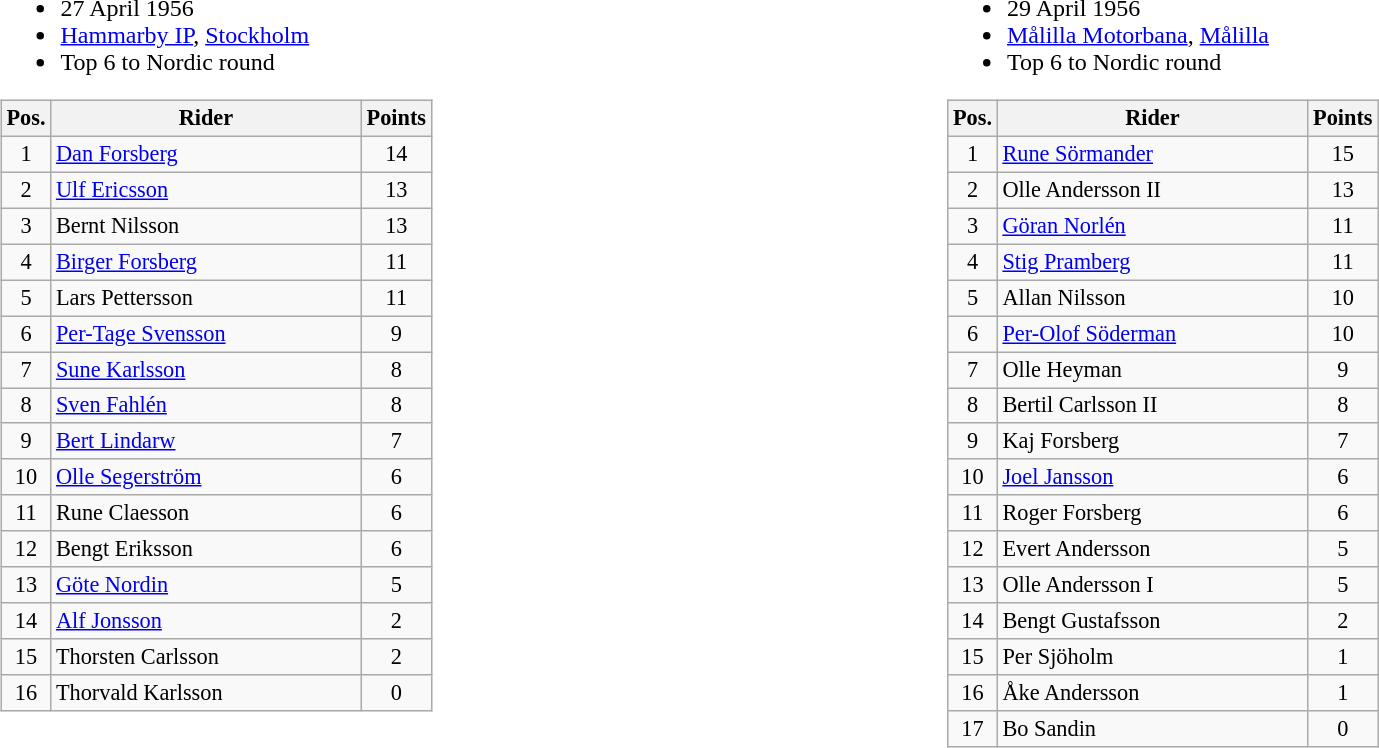<table width=100%>
<tr>
<td width=50% valign=top><br><ul><li>27 April 1956</li><li> <a href='#'>Hammarby IP</a>, <a href='#'>Stockholm</a></li><li>Top 6 to Nordic round</li></ul><table class=wikitable style="font-size:93%;">
<tr>
<th width=25px>Pos.</th>
<th width=200px>Rider</th>
<th width=40px>Points</th>
</tr>
<tr align=center >
<td>1</td>
<td align=left><a href='#'>Dan Forsberg</a></td>
<td>14</td>
</tr>
<tr align=center >
<td>2</td>
<td align=left><a href='#'>Ulf Ericsson</a></td>
<td>13</td>
</tr>
<tr align=center >
<td>3</td>
<td align=left>Bernt Nilsson</td>
<td>13</td>
</tr>
<tr align=center >
<td>4</td>
<td align=left><a href='#'>Birger Forsberg</a></td>
<td>11</td>
</tr>
<tr align=center >
<td>5</td>
<td align=left>Lars Pettersson</td>
<td>11</td>
</tr>
<tr align=center >
<td>6</td>
<td align=left><a href='#'>Per-Tage Svensson</a></td>
<td>9</td>
</tr>
<tr align=center>
<td>7</td>
<td align=left><a href='#'>Sune Karlsson</a></td>
<td>8</td>
</tr>
<tr align=center>
<td>8</td>
<td align=left><a href='#'>Sven Fahlén</a></td>
<td>8</td>
</tr>
<tr align=center>
<td>9</td>
<td align=left><a href='#'>Bert Lindarw</a></td>
<td>7</td>
</tr>
<tr align=center>
<td>10</td>
<td align=left><a href='#'>Olle Segerström</a></td>
<td>6</td>
</tr>
<tr align=center>
<td>11</td>
<td align=left>Rune Claesson</td>
<td>6</td>
</tr>
<tr align=center>
<td>12</td>
<td align=left>Bengt Eriksson</td>
<td>6</td>
</tr>
<tr align=center>
<td>13</td>
<td align=left><a href='#'>Göte Nordin</a></td>
<td>5</td>
</tr>
<tr align=center>
<td>14</td>
<td align=left><a href='#'>Alf Jonsson</a></td>
<td>2</td>
</tr>
<tr align=center>
<td>15</td>
<td align=left>Thorsten Carlsson</td>
<td>2</td>
</tr>
<tr align=center>
<td>16</td>
<td align=left>Thorvald Karlsson</td>
<td>0</td>
</tr>
</table>
</td>
<td width=50% valign=top><br><ul><li>29 April 1956</li><li> <a href='#'>Målilla Motorbana</a>, <a href='#'>Målilla</a></li><li>Top 6 to Nordic round</li></ul><table class=wikitable style="font-size:93%;">
<tr>
<th width=25px>Pos.</th>
<th width=200px>Rider</th>
<th width=40px>Points</th>
</tr>
<tr align=center >
<td>1</td>
<td align=left><a href='#'>Rune Sörmander</a></td>
<td>15</td>
</tr>
<tr align=center >
<td>2</td>
<td align=left>Olle Andersson II</td>
<td>13</td>
</tr>
<tr align=center >
<td>3</td>
<td align=left><a href='#'>Göran Norlén</a></td>
<td>11</td>
</tr>
<tr align=center >
<td>4</td>
<td align=left><a href='#'>Stig Pramberg</a></td>
<td>11</td>
</tr>
<tr align=center >
<td>5</td>
<td align=left>Allan Nilsson</td>
<td>10</td>
</tr>
<tr align=center >
<td>6</td>
<td align=left><a href='#'>Per-Olof Söderman</a></td>
<td>10</td>
</tr>
<tr align=center>
<td>7</td>
<td align=left>Olle Heyman</td>
<td>9</td>
</tr>
<tr align=center>
<td>8</td>
<td align=left>Bertil Carlsson II</td>
<td>8</td>
</tr>
<tr align=center>
<td>9</td>
<td align=left>Kaj Forsberg</td>
<td>7</td>
</tr>
<tr align=center>
<td>10</td>
<td align=left><a href='#'>Joel Jansson</a></td>
<td>6</td>
</tr>
<tr align=center>
<td>11</td>
<td align=left>Roger Forsberg</td>
<td>6</td>
</tr>
<tr align=center>
<td>12</td>
<td align=left>Evert Andersson</td>
<td>5</td>
</tr>
<tr align=center>
<td>13</td>
<td align=left>Olle Andersson I</td>
<td>5</td>
</tr>
<tr align=center>
<td>14</td>
<td align=left>Bengt Gustafsson</td>
<td>2</td>
</tr>
<tr align=center>
<td>15</td>
<td align=left>Per Sjöholm</td>
<td>1</td>
</tr>
<tr align=center>
<td>16</td>
<td align=left>Åke Andersson</td>
<td>1</td>
</tr>
<tr align=center>
<td>17</td>
<td align=left>Bo Sandin</td>
<td>0</td>
</tr>
</table>
</td>
</tr>
</table>
